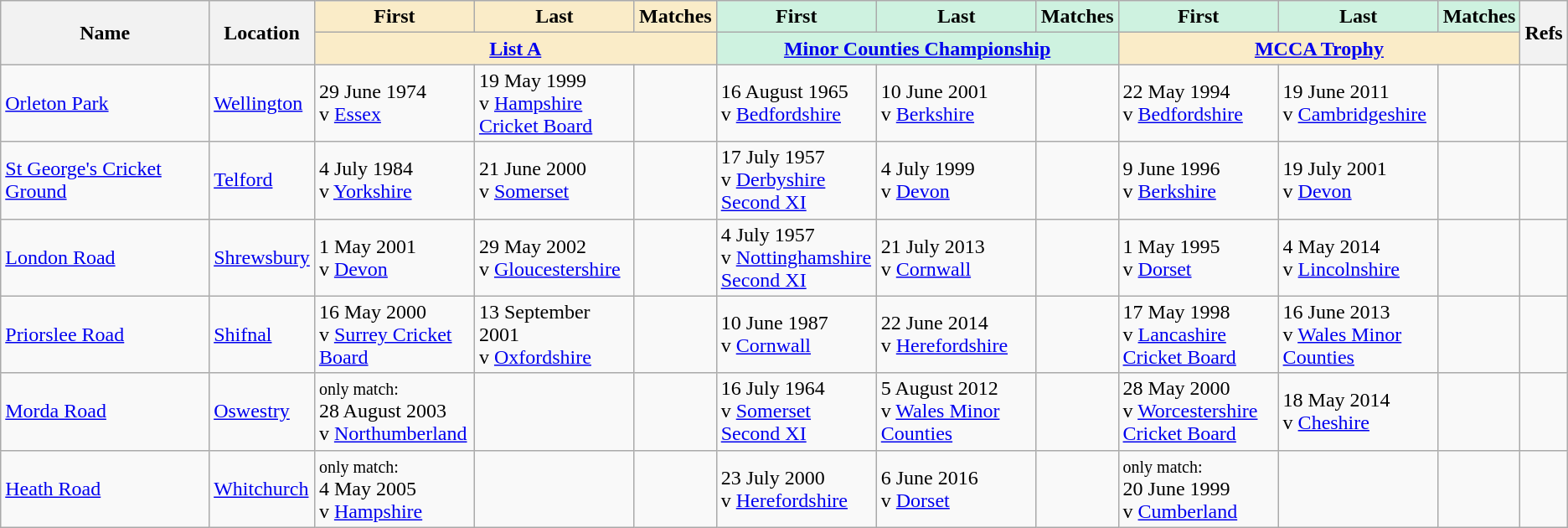<table class="wikitable sortable">
<tr>
<th rowspan="2">Name</th>
<th rowspan="2">Location</th>
<th width="120" class="unsortable" style="background:#faecc8">First</th>
<th width="120" class="unsortable" style="background:#faecc8">Last</th>
<th style="background:#faecc8">Matches</th>
<th width="120" class="unsortable" style="background:#cef2e0">First</th>
<th width="120" class="unsortable" style="background:#cef2e0">Last</th>
<th style="background:#cef2e0">Matches</th>
<th width="120" class="unsortable" style="background:#cef2e0">First</th>
<th width="120" class="unsortable" style="background:#cef2e0">Last</th>
<th style="background:#cef2e0">Matches</th>
<th rowspan="2" class="unsortable">Refs</th>
</tr>
<tr class="unsortable">
<th colspan="3" style="background:#faecc8"><a href='#'>List A</a></th>
<th colspan="3" style="background:#cef2e0"><a href='#'>Minor Counties Championship</a></th>
<th colspan="3" style="background:#faecc8"><a href='#'>MCCA Trophy</a></th>
</tr>
<tr>
<td><a href='#'>Orleton Park</a></td>
<td><a href='#'>Wellington</a></td>
<td>29 June 1974<br>v <a href='#'>Essex</a></td>
<td>19 May 1999<br>v <a href='#'>Hampshire Cricket Board</a></td>
<td></td>
<td>16 August 1965<br>v <a href='#'>Bedfordshire</a></td>
<td>10 June 2001<br>v <a href='#'>Berkshire</a></td>
<td></td>
<td>22 May 1994<br>v <a href='#'>Bedfordshire</a></td>
<td>19 June 2011<br>v <a href='#'>Cambridgeshire</a></td>
<td></td>
<td></td>
</tr>
<tr>
<td><a href='#'>St George's Cricket Ground</a><br></td>
<td><a href='#'>Telford</a></td>
<td>4 July 1984<br>v <a href='#'>Yorkshire</a></td>
<td>21 June 2000<br>v <a href='#'>Somerset</a></td>
<td></td>
<td>17 July 1957<br>v <a href='#'>Derbyshire Second XI</a></td>
<td>4 July 1999<br>v <a href='#'>Devon</a></td>
<td></td>
<td>9 June 1996<br>v <a href='#'>Berkshire</a></td>
<td>19 July 2001<br>v <a href='#'>Devon</a></td>
<td></td>
<td></td>
</tr>
<tr>
<td><a href='#'>London Road</a></td>
<td><a href='#'>Shrewsbury</a></td>
<td>1 May 2001<br>v <a href='#'>Devon</a></td>
<td>29 May 2002<br>v <a href='#'>Gloucestershire</a></td>
<td></td>
<td>4 July 1957<br>v <a href='#'>Nottinghamshire Second XI</a></td>
<td>21 July 2013<br>v <a href='#'>Cornwall</a></td>
<td></td>
<td>1 May 1995<br>v <a href='#'>Dorset</a></td>
<td>4 May 2014<br>v <a href='#'>Lincolnshire</a></td>
<td></td>
<td></td>
</tr>
<tr>
<td><a href='#'>Priorslee Road</a><br></td>
<td><a href='#'>Shifnal</a></td>
<td>16 May 2000<br>v <a href='#'>Surrey Cricket Board</a></td>
<td>13 September 2001<br>v <a href='#'>Oxfordshire</a></td>
<td></td>
<td>10 June 1987<br>v <a href='#'>Cornwall</a></td>
<td>22 June 2014<br>v <a href='#'>Herefordshire</a></td>
<td></td>
<td>17 May 1998<br>v <a href='#'>Lancashire Cricket Board</a></td>
<td>16 June 2013<br>v <a href='#'>Wales Minor Counties</a></td>
<td></td>
<td></td>
</tr>
<tr>
<td><a href='#'>Morda Road</a><br></td>
<td><a href='#'>Oswestry</a></td>
<td><small>only match:</small><br>28 August 2003<br>v <a href='#'>Northumberland</a></td>
<td> </td>
<td></td>
<td>16 July 1964<br>v <a href='#'>Somerset Second XI</a></td>
<td>5 August 2012<br>v <a href='#'>Wales Minor Counties</a></td>
<td></td>
<td>28 May 2000<br>v <a href='#'>Worcestershire Cricket Board</a></td>
<td>18 May 2014<br>v <a href='#'>Cheshire</a></td>
<td></td>
<td></td>
</tr>
<tr>
<td><a href='#'>Heath Road</a></td>
<td><a href='#'>Whitchurch</a></td>
<td><small>only match:</small><br>4 May 2005<br>v <a href='#'>Hampshire</a></td>
<td> </td>
<td></td>
<td>23 July 2000<br>v <a href='#'>Herefordshire</a></td>
<td>6 June 2016<br>v <a href='#'>Dorset</a></td>
<td></td>
<td><small>only match:</small><br>20 June 1999<br>v <a href='#'>Cumberland</a></td>
<td> </td>
<td></td>
<td></td>
</tr>
</table>
